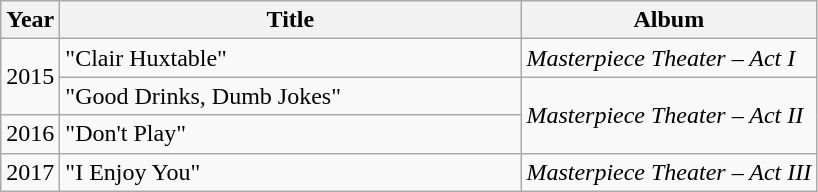<table class="wikitable">
<tr>
<th>Year</th>
<th width=300>Title</th>
<th>Album</th>
</tr>
<tr>
<td rowspan="2">2015</td>
<td>"Clair Huxtable"</td>
<td><em>Masterpiece Theater – Act I</em></td>
</tr>
<tr>
<td>"Good Drinks, Dumb Jokes"</td>
<td rowspan="2"><em>Masterpiece Theater – Act II</em></td>
</tr>
<tr>
<td>2016</td>
<td>"Don't Play"</td>
</tr>
<tr>
<td>2017</td>
<td>"I Enjoy You"</td>
<td><em>Masterpiece Theater – Act III</em></td>
</tr>
</table>
